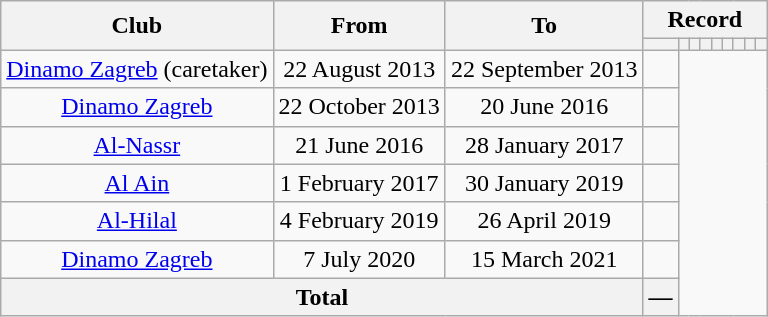<table class="wikitable" style="text-align: center">
<tr>
<th rowspan="2">Club</th>
<th rowspan="2">From</th>
<th rowspan="2">To</th>
<th colspan="9">Record</th>
</tr>
<tr>
<th></th>
<th></th>
<th></th>
<th></th>
<th></th>
<th></th>
<th></th>
<th></th>
<th></th>
</tr>
<tr>
<td><a href='#'>Dinamo Zagreb</a> (caretaker)</td>
<td>22 August 2013</td>
<td>22 September 2013<br></td>
<td></td>
</tr>
<tr>
<td><a href='#'>Dinamo Zagreb</a></td>
<td>22 October 2013</td>
<td>20 June 2016<br></td>
<td></td>
</tr>
<tr>
<td><a href='#'>Al-Nassr</a></td>
<td>21 June 2016</td>
<td>28 January 2017<br></td>
<td></td>
</tr>
<tr>
<td><a href='#'>Al Ain</a></td>
<td>1 February 2017</td>
<td>30 January 2019<br></td>
<td></td>
</tr>
<tr>
<td><a href='#'>Al-Hilal</a></td>
<td>4 February 2019</td>
<td>26 April 2019<br></td>
<td></td>
</tr>
<tr>
<td><a href='#'>Dinamo Zagreb</a></td>
<td>7 July 2020</td>
<td>15 March 2021<br></td>
<td></td>
</tr>
<tr>
<th colspan=3>Total<br></th>
<th>—</th>
</tr>
</table>
